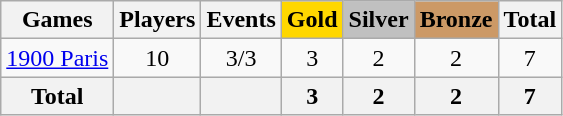<table class="wikitable sortable" style="text-align:center">
<tr>
<th>Games</th>
<th>Players</th>
<th>Events</th>
<th style="background-color:gold;">Gold</th>
<th style="background-color:silver;">Silver</th>
<th style="background-color:#c96;">Bronze</th>
<th>Total</th>
</tr>
<tr>
<td align=left><a href='#'>1900 Paris</a></td>
<td>10</td>
<td>3/3</td>
<td>3</td>
<td>2</td>
<td>2</td>
<td>7</td>
</tr>
<tr>
<th>Total</th>
<th></th>
<th></th>
<th>3</th>
<th>2</th>
<th>2</th>
<th>7</th>
</tr>
</table>
